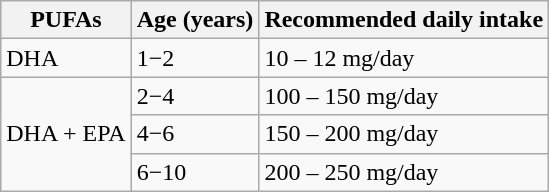<table class="wikitable">
<tr>
<th>PUFAs</th>
<th>Age (years)</th>
<th>Recommended daily intake</th>
</tr>
<tr>
<td>DHA</td>
<td>1−2</td>
<td>10 – 12 mg/day</td>
</tr>
<tr>
<td rowspan="3">DHA + EPA</td>
<td>2−4</td>
<td>100 – 150 mg/day</td>
</tr>
<tr>
<td>4−6</td>
<td>150 – 200 mg/day</td>
</tr>
<tr>
<td>6−10</td>
<td>200 – 250 mg/day</td>
</tr>
</table>
